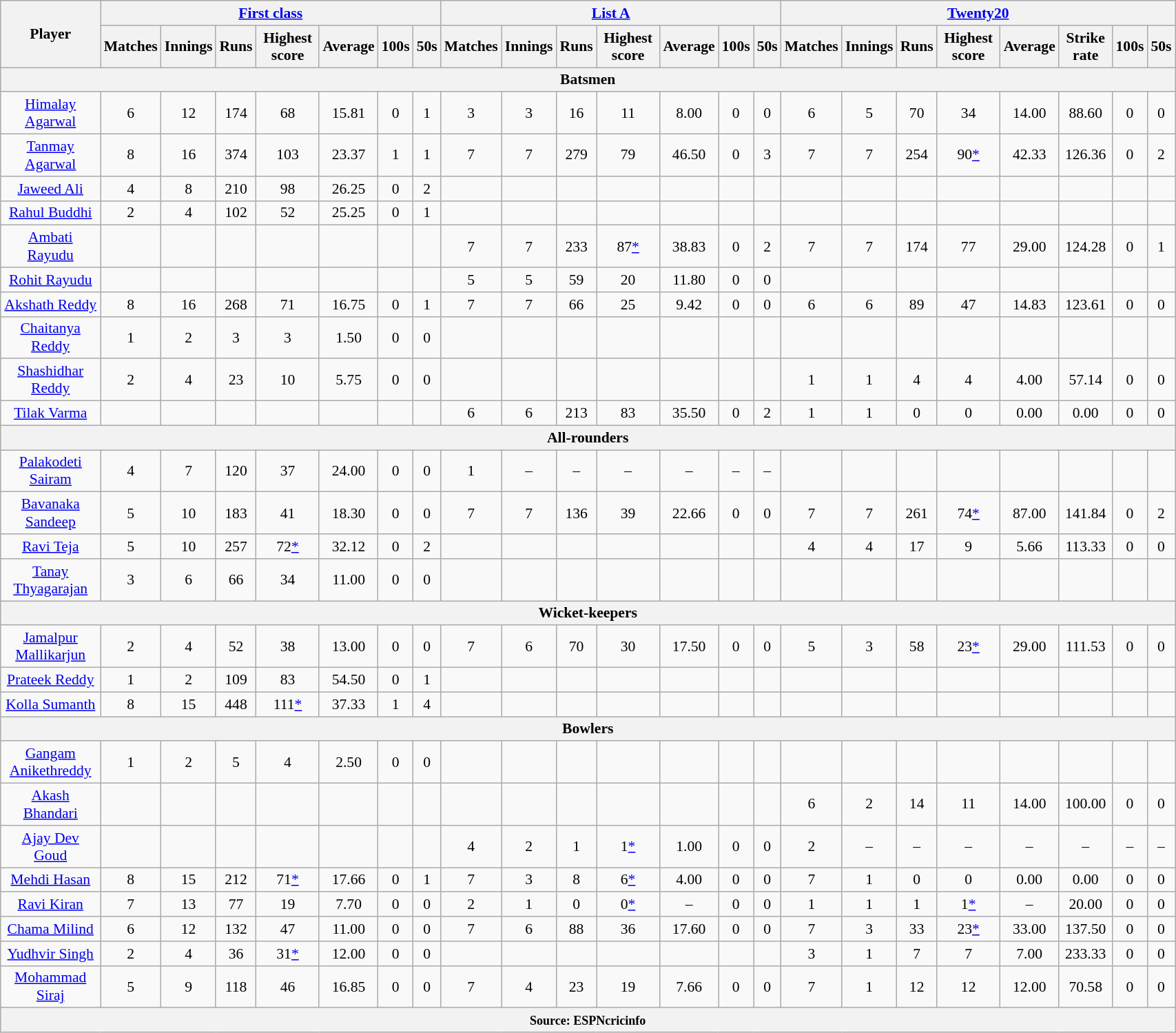<table class="wikitable" style="font-size: 90%; text-align: center;width:90%;">
<tr>
<th rowspan=2>Player</th>
<th colspan=7><a href='#'>First class</a></th>
<th colspan=7><a href='#'>List A</a></th>
<th colspan=8><a href='#'>Twenty20</a></th>
</tr>
<tr>
<th>Matches</th>
<th>Innings</th>
<th>Runs</th>
<th>Highest score</th>
<th>Average</th>
<th>100s</th>
<th>50s</th>
<th>Matches</th>
<th>Innings</th>
<th>Runs</th>
<th>Highest score</th>
<th>Average</th>
<th>100s</th>
<th>50s</th>
<th>Matches</th>
<th>Innings</th>
<th>Runs</th>
<th>Highest score</th>
<th>Average</th>
<th>Strike rate</th>
<th>100s</th>
<th>50s</th>
</tr>
<tr>
<th colspan="23">Batsmen</th>
</tr>
<tr>
<td><a href='#'>Himalay Agarwal</a></td>
<td> 6</td>
<td>12</td>
<td>174</td>
<td>68</td>
<td>15.81</td>
<td>0</td>
<td>1</td>
<td> 3</td>
<td>3</td>
<td>16</td>
<td>11</td>
<td>8.00</td>
<td>0</td>
<td>0</td>
<td> 6</td>
<td>5</td>
<td>70</td>
<td>34</td>
<td>14.00</td>
<td>88.60</td>
<td>0</td>
<td>0</td>
</tr>
<tr>
<td><a href='#'>Tanmay Agarwal</a></td>
<td> 8</td>
<td>16</td>
<td>374</td>
<td>103</td>
<td>23.37</td>
<td>1</td>
<td>1</td>
<td> 7</td>
<td>7</td>
<td>279</td>
<td>79</td>
<td>46.50</td>
<td>0</td>
<td>3</td>
<td> 7</td>
<td>7</td>
<td>254</td>
<td>90<a href='#'>*</a></td>
<td>42.33</td>
<td>126.36</td>
<td>0</td>
<td>2</td>
</tr>
<tr>
<td><a href='#'>Jaweed Ali</a></td>
<td> 4</td>
<td>8</td>
<td>210</td>
<td>98</td>
<td>26.25</td>
<td>0</td>
<td>2</td>
<td></td>
<td></td>
<td></td>
<td></td>
<td></td>
<td></td>
<td></td>
<td></td>
<td></td>
<td></td>
<td></td>
<td></td>
<td></td>
<td></td>
<td></td>
</tr>
<tr>
<td><a href='#'>Rahul Buddhi</a></td>
<td> 2</td>
<td>4</td>
<td>102</td>
<td>52</td>
<td>25.25</td>
<td>0</td>
<td>1</td>
<td></td>
<td></td>
<td></td>
<td></td>
<td></td>
<td></td>
<td></td>
<td></td>
<td></td>
<td></td>
<td></td>
<td></td>
<td></td>
<td></td>
<td></td>
</tr>
<tr>
<td><a href='#'>Ambati Rayudu</a></td>
<td></td>
<td></td>
<td></td>
<td></td>
<td></td>
<td></td>
<td></td>
<td> 7</td>
<td>7</td>
<td>233</td>
<td>87<a href='#'>*</a></td>
<td>38.83</td>
<td>0</td>
<td>2</td>
<td> 7</td>
<td>7</td>
<td>174</td>
<td>77</td>
<td>29.00</td>
<td>124.28</td>
<td>0</td>
<td>1</td>
</tr>
<tr>
<td><a href='#'>Rohit Rayudu</a></td>
<td></td>
<td></td>
<td></td>
<td></td>
<td></td>
<td></td>
<td></td>
<td> 5</td>
<td>5</td>
<td>59</td>
<td>20</td>
<td>11.80</td>
<td>0</td>
<td>0</td>
<td></td>
<td></td>
<td></td>
<td></td>
<td></td>
<td></td>
<td></td>
<td></td>
</tr>
<tr>
<td><a href='#'>Akshath Reddy</a></td>
<td> 8</td>
<td>16</td>
<td>268</td>
<td>71</td>
<td>16.75</td>
<td>0</td>
<td>1</td>
<td> 7</td>
<td>7</td>
<td>66</td>
<td>25</td>
<td>9.42</td>
<td>0</td>
<td>0</td>
<td> 6</td>
<td>6</td>
<td>89</td>
<td>47</td>
<td>14.83</td>
<td>123.61</td>
<td>0</td>
<td>0</td>
</tr>
<tr>
<td><a href='#'>Chaitanya Reddy</a></td>
<td> 1</td>
<td>2</td>
<td>3</td>
<td>3</td>
<td>1.50</td>
<td>0</td>
<td>0</td>
<td></td>
<td></td>
<td></td>
<td></td>
<td></td>
<td></td>
<td></td>
<td></td>
<td></td>
<td></td>
<td></td>
<td></td>
<td></td>
<td></td>
<td></td>
</tr>
<tr>
<td><a href='#'>Shashidhar Reddy</a></td>
<td> 2</td>
<td>4</td>
<td>23</td>
<td>10</td>
<td>5.75</td>
<td>0</td>
<td>0</td>
<td></td>
<td></td>
<td></td>
<td></td>
<td></td>
<td></td>
<td></td>
<td> 1</td>
<td>1</td>
<td>4</td>
<td>4</td>
<td>4.00</td>
<td>57.14</td>
<td>0</td>
<td>0</td>
</tr>
<tr>
<td><a href='#'>Tilak Varma</a></td>
<td></td>
<td></td>
<td></td>
<td></td>
<td></td>
<td></td>
<td></td>
<td> 6</td>
<td>6</td>
<td>213</td>
<td>83</td>
<td>35.50</td>
<td>0</td>
<td>2</td>
<td> 1</td>
<td>1</td>
<td>0</td>
<td>0</td>
<td>0.00</td>
<td>0.00</td>
<td>0</td>
<td>0</td>
</tr>
<tr>
<th colspan="23">All-rounders</th>
</tr>
<tr>
<td><a href='#'>Palakodeti Sairam</a></td>
<td> 4</td>
<td>7</td>
<td>120</td>
<td>37</td>
<td>24.00</td>
<td>0</td>
<td>0</td>
<td> 1</td>
<td>–</td>
<td>–</td>
<td>–</td>
<td>–</td>
<td>–</td>
<td>–</td>
<td></td>
<td></td>
<td></td>
<td></td>
<td></td>
<td></td>
<td></td>
<td></td>
</tr>
<tr>
<td><a href='#'>Bavanaka Sandeep</a></td>
<td> 5</td>
<td>10</td>
<td>183</td>
<td>41</td>
<td>18.30</td>
<td>0</td>
<td>0</td>
<td> 7</td>
<td>7</td>
<td>136</td>
<td>39</td>
<td>22.66</td>
<td>0</td>
<td>0</td>
<td> 7</td>
<td>7</td>
<td>261</td>
<td>74<a href='#'>*</a></td>
<td>87.00</td>
<td>141.84</td>
<td>0</td>
<td>2</td>
</tr>
<tr>
<td><a href='#'>Ravi Teja</a></td>
<td> 5</td>
<td>10</td>
<td>257</td>
<td>72<a href='#'>*</a></td>
<td>32.12</td>
<td>0</td>
<td>2</td>
<td></td>
<td></td>
<td></td>
<td></td>
<td></td>
<td></td>
<td></td>
<td> 4</td>
<td>4</td>
<td>17</td>
<td>9</td>
<td>5.66</td>
<td>113.33</td>
<td>0</td>
<td>0</td>
</tr>
<tr>
<td><a href='#'>Tanay Thyagarajan</a></td>
<td> 3</td>
<td>6</td>
<td>66</td>
<td>34</td>
<td>11.00</td>
<td>0</td>
<td>0</td>
<td></td>
<td></td>
<td></td>
<td></td>
<td></td>
<td></td>
<td></td>
<td></td>
<td></td>
<td></td>
<td></td>
<td></td>
<td></td>
<td></td>
<td></td>
</tr>
<tr>
<th colspan="23">Wicket-keepers</th>
</tr>
<tr>
<td><a href='#'>Jamalpur Mallikarjun</a></td>
<td> 2</td>
<td>4</td>
<td>52</td>
<td>38</td>
<td>13.00</td>
<td>0</td>
<td>0</td>
<td> 7</td>
<td>6</td>
<td>70</td>
<td>30</td>
<td>17.50</td>
<td>0</td>
<td>0</td>
<td> 5</td>
<td>3</td>
<td>58</td>
<td>23<a href='#'>*</a></td>
<td>29.00</td>
<td>111.53</td>
<td>0</td>
<td>0</td>
</tr>
<tr>
<td><a href='#'>Prateek Reddy</a></td>
<td> 1</td>
<td>2</td>
<td>109</td>
<td>83</td>
<td>54.50</td>
<td>0</td>
<td>1</td>
<td></td>
<td></td>
<td></td>
<td></td>
<td></td>
<td></td>
<td></td>
<td></td>
<td></td>
<td></td>
<td></td>
<td></td>
<td></td>
<td></td>
<td></td>
</tr>
<tr>
<td><a href='#'>Kolla Sumanth</a></td>
<td> 8</td>
<td>15</td>
<td>448</td>
<td>111<a href='#'>*</a></td>
<td>37.33</td>
<td>1</td>
<td>4</td>
<td></td>
<td></td>
<td></td>
<td></td>
<td></td>
<td></td>
<td></td>
<td></td>
<td></td>
<td></td>
<td></td>
<td></td>
<td></td>
<td></td>
<td></td>
</tr>
<tr>
<th colspan="23">Bowlers</th>
</tr>
<tr>
<td><a href='#'>Gangam Anikethreddy</a></td>
<td> 1</td>
<td>2</td>
<td>5</td>
<td>4</td>
<td>2.50</td>
<td>0</td>
<td>0</td>
<td></td>
<td></td>
<td></td>
<td></td>
<td></td>
<td></td>
<td></td>
<td></td>
<td></td>
<td></td>
<td></td>
<td></td>
<td></td>
<td></td>
<td></td>
</tr>
<tr>
<td><a href='#'>Akash Bhandari</a></td>
<td></td>
<td></td>
<td></td>
<td></td>
<td></td>
<td></td>
<td></td>
<td></td>
<td></td>
<td></td>
<td></td>
<td></td>
<td></td>
<td></td>
<td> 6</td>
<td>2</td>
<td>14</td>
<td>11</td>
<td>14.00</td>
<td>100.00</td>
<td>0</td>
<td>0</td>
</tr>
<tr>
<td><a href='#'>Ajay Dev Goud</a></td>
<td></td>
<td></td>
<td></td>
<td></td>
<td></td>
<td></td>
<td></td>
<td> 4</td>
<td>2</td>
<td>1</td>
<td>1<a href='#'>*</a></td>
<td>1.00</td>
<td>0</td>
<td>0</td>
<td> 2</td>
<td>–</td>
<td>–</td>
<td>–</td>
<td>–</td>
<td>–</td>
<td>–</td>
<td>–</td>
</tr>
<tr>
<td><a href='#'>Mehdi Hasan</a></td>
<td> 8</td>
<td>15</td>
<td>212</td>
<td>71<a href='#'>*</a></td>
<td>17.66</td>
<td>0</td>
<td>1</td>
<td> 7</td>
<td>3</td>
<td>8</td>
<td>6<a href='#'>*</a></td>
<td>4.00</td>
<td>0</td>
<td>0</td>
<td> 7</td>
<td>1</td>
<td>0</td>
<td>0</td>
<td>0.00</td>
<td>0.00</td>
<td>0</td>
<td>0</td>
</tr>
<tr>
<td><a href='#'>Ravi Kiran</a></td>
<td> 7</td>
<td>13</td>
<td>77</td>
<td>19</td>
<td>7.70</td>
<td>0</td>
<td>0</td>
<td> 2</td>
<td>1</td>
<td>0</td>
<td>0<a href='#'>*</a></td>
<td>–</td>
<td>0</td>
<td>0</td>
<td> 1</td>
<td>1</td>
<td>1</td>
<td>1<a href='#'>*</a></td>
<td>–</td>
<td>20.00</td>
<td>0</td>
<td>0</td>
</tr>
<tr>
<td><a href='#'>Chama Milind</a></td>
<td> 6</td>
<td>12</td>
<td>132</td>
<td>47</td>
<td>11.00</td>
<td>0</td>
<td>0</td>
<td> 7</td>
<td>6</td>
<td>88</td>
<td>36</td>
<td>17.60</td>
<td>0</td>
<td>0</td>
<td> 7</td>
<td>3</td>
<td>33</td>
<td>23<a href='#'>*</a></td>
<td>33.00</td>
<td>137.50</td>
<td>0</td>
<td>0</td>
</tr>
<tr>
<td><a href='#'>Yudhvir Singh</a></td>
<td> 2</td>
<td>4</td>
<td>36</td>
<td>31<a href='#'>*</a></td>
<td>12.00</td>
<td>0</td>
<td>0</td>
<td></td>
<td></td>
<td></td>
<td></td>
<td></td>
<td></td>
<td></td>
<td> 3</td>
<td>1</td>
<td>7</td>
<td>7</td>
<td>7.00</td>
<td>233.33</td>
<td>0</td>
<td>0</td>
</tr>
<tr>
<td><a href='#'>Mohammad Siraj</a></td>
<td> 5</td>
<td>9</td>
<td>118</td>
<td>46</td>
<td>16.85</td>
<td>0</td>
<td>0</td>
<td> 7</td>
<td>4</td>
<td>23</td>
<td>19</td>
<td>7.66</td>
<td>0</td>
<td>0</td>
<td> 7</td>
<td>1</td>
<td>12</td>
<td>12</td>
<td>12.00</td>
<td>70.58</td>
<td>0</td>
<td>0</td>
</tr>
<tr>
<th colspan="23"><small>Source: ESPNcricinfo</small></th>
</tr>
</table>
